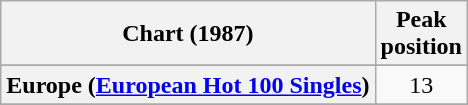<table class="wikitable sortable plainrowheaders" style="text-align:center">
<tr>
<th scope="col">Chart (1987)</th>
<th scope="col">Peak<br>position</th>
</tr>
<tr>
</tr>
<tr>
<th scope="row">Europe (<a href='#'>European Hot 100 Singles</a>)</th>
<td>13</td>
</tr>
<tr>
</tr>
<tr>
</tr>
<tr>
</tr>
<tr>
</tr>
<tr>
</tr>
</table>
